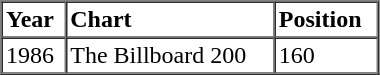<table border=1 cellspacing=0 cellpadding=2 width="20%">
<tr>
<th align="left">Year</th>
<th align="left">Chart</th>
<th align="left">Position</th>
</tr>
<tr>
<td align="left">1986</td>
<td align="left">The Billboard 200</td>
<td align="left">160</td>
</tr>
<tr>
</tr>
</table>
